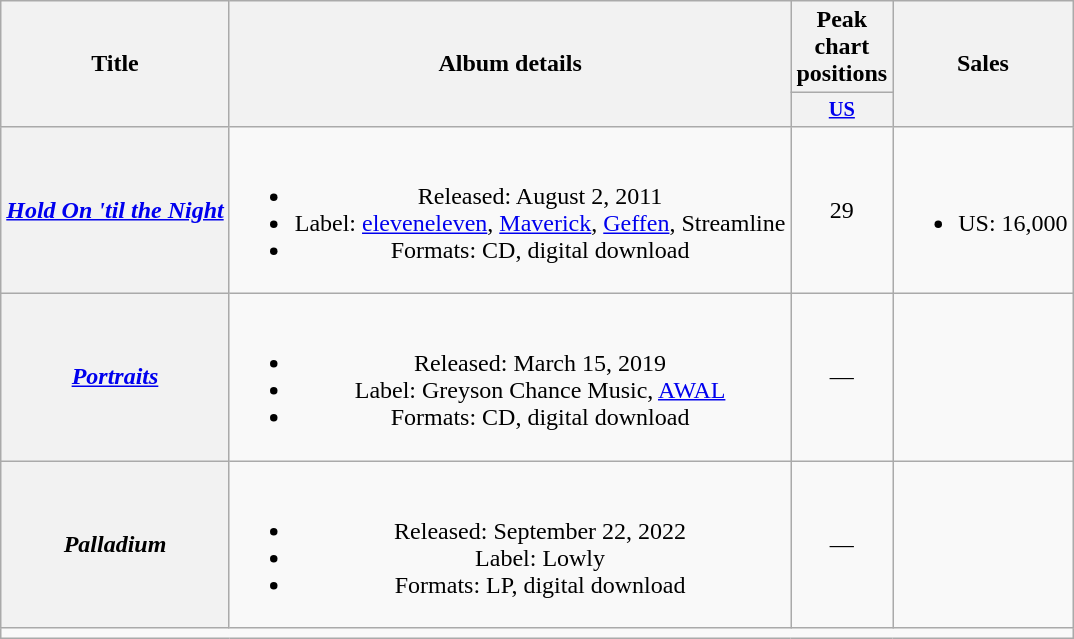<table class="wikitable plainrowheaders" style="text-align:center;">
<tr>
<th scope="col" rowspan="2">Title</th>
<th scope="col" rowspan="2">Album details</th>
<th scope="col">Peak chart positions</th>
<th scope="col" rowspan="2">Sales</th>
</tr>
<tr>
<th scope="col" style="width:3em;font-size:85%;"><a href='#'>US</a><br></th>
</tr>
<tr>
<th scope="row"><em><a href='#'>Hold On 'til the Night</a></em></th>
<td><br><ul><li>Released: August 2, 2011</li><li>Label: <a href='#'>eleveneleven</a>, <a href='#'>Maverick</a>, <a href='#'>Geffen</a>, Streamline</li><li>Formats: CD, digital download</li></ul></td>
<td>29</td>
<td><br><ul><li>US: 16,000 </li></ul></td>
</tr>
<tr>
<th scope="row"><em><a href='#'>Portraits</a></em></th>
<td><br><ul><li>Released: March 15, 2019</li><li>Label: Greyson Chance Music, <a href='#'>AWAL</a></li><li>Formats: CD, digital download</li></ul></td>
<td>—</td>
<td></td>
</tr>
<tr>
<th scope="row"><em>Palladium</em></th>
<td><br><ul><li>Released: September 22, 2022</li><li>Label: Lowly</li><li>Formats: LP, digital download</li></ul></td>
<td>—</td>
<td></td>
</tr>
<tr>
<td colspan="4"></td>
</tr>
</table>
